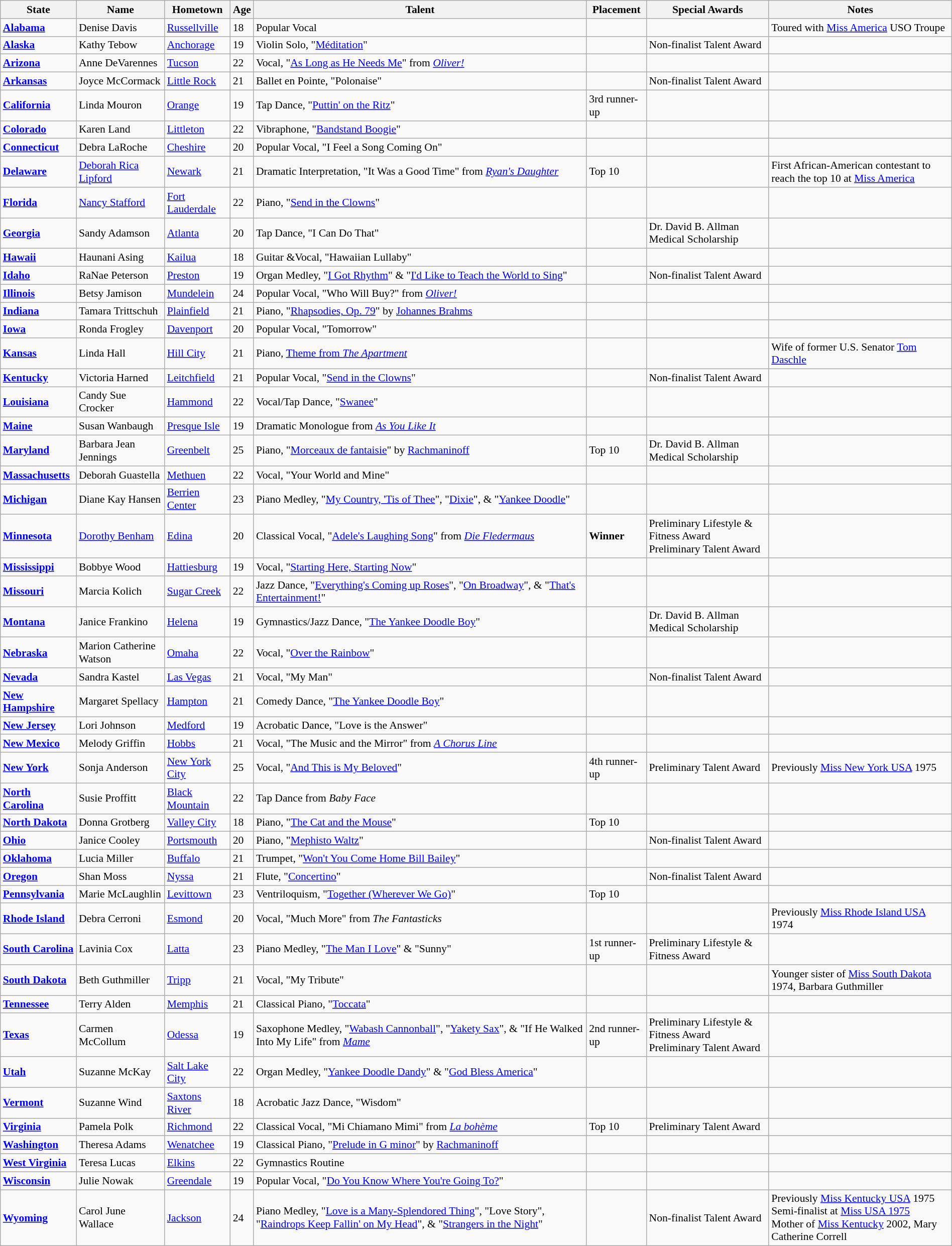<table class="wikitable" style="width:100%; font-size:90%;">
<tr>
<th>State</th>
<th>Name</th>
<th>Hometown</th>
<th>Age</th>
<th>Talent</th>
<th>Placement</th>
<th>Special Awards</th>
<th>Notes</th>
</tr>
<tr>
<td> <strong><a href='#'>Alabama</a></strong></td>
<td>Denise Davis</td>
<td><a href='#'>Russellville</a></td>
<td>18</td>
<td>Popular Vocal</td>
<td></td>
<td></td>
<td>Toured with <a href='#'>Miss America</a> USO Troupe</td>
</tr>
<tr>
<td> <strong><a href='#'>Alaska</a></strong></td>
<td>Kathy Tebow</td>
<td><a href='#'>Anchorage</a></td>
<td>19</td>
<td>Violin Solo, "<a href='#'>Méditation</a>"</td>
<td></td>
<td>Non-finalist Talent Award</td>
<td></td>
</tr>
<tr>
<td> <strong><a href='#'>Arizona</a></strong></td>
<td>Anne DeVarennes</td>
<td><a href='#'>Tucson</a></td>
<td>22</td>
<td>Vocal, "<a href='#'>As Long as He Needs Me</a>" from <em><a href='#'>Oliver!</a></em></td>
<td></td>
<td></td>
<td></td>
</tr>
<tr>
<td> <strong><a href='#'>Arkansas</a></strong></td>
<td>Joyce McCormack</td>
<td><a href='#'>Little Rock</a></td>
<td>21</td>
<td>Ballet en Pointe, "Polonaise"</td>
<td></td>
<td>Non-finalist Talent Award</td>
<td></td>
</tr>
<tr>
<td> <strong><a href='#'>California</a></strong></td>
<td>Linda Mouron</td>
<td><a href='#'>Orange</a></td>
<td>19</td>
<td>Tap Dance, "<a href='#'>Puttin' on the Ritz</a>"</td>
<td>3rd runner-up</td>
<td></td>
<td></td>
</tr>
<tr>
<td> <strong><a href='#'>Colorado</a></strong></td>
<td>Karen Land</td>
<td><a href='#'>Littleton</a></td>
<td>22</td>
<td>Vibraphone, "<a href='#'>Bandstand Boogie</a>"</td>
<td></td>
<td></td>
<td></td>
</tr>
<tr>
<td> <strong><a href='#'>Connecticut</a></strong></td>
<td>Debra LaRoche</td>
<td><a href='#'>Cheshire</a></td>
<td>20</td>
<td>Popular Vocal, "I Feel a Song Coming On"</td>
<td></td>
<td></td>
<td></td>
</tr>
<tr>
<td> <strong><a href='#'>Delaware</a></strong></td>
<td><a href='#'>Deborah Rica Lipford</a></td>
<td><a href='#'>Newark</a></td>
<td>21</td>
<td>Dramatic Interpretation, "It Was a Good Time" from <em><a href='#'>Ryan's Daughter</a></em></td>
<td>Top 10</td>
<td></td>
<td>First African-American contestant to reach the top 10 at <a href='#'>Miss America</a></td>
</tr>
<tr>
<td> <strong><a href='#'>Florida</a></strong></td>
<td><a href='#'>Nancy Stafford</a></td>
<td><a href='#'>Fort Lauderdale</a></td>
<td>22</td>
<td>Piano, "<a href='#'>Send in the Clowns</a>"</td>
<td></td>
<td></td>
<td></td>
</tr>
<tr>
<td> <strong><a href='#'>Georgia</a></strong></td>
<td>Sandy Adamson</td>
<td><a href='#'>Atlanta</a></td>
<td>20</td>
<td>Tap Dance, "I Can Do That"</td>
<td></td>
<td>Dr. David B. Allman Medical Scholarship</td>
<td></td>
</tr>
<tr>
<td> <strong><a href='#'>Hawaii</a></strong></td>
<td>Haunani Asing</td>
<td><a href='#'>Kailua</a></td>
<td>18</td>
<td>Guitar &Vocal, "Hawaiian Lullaby"</td>
<td></td>
<td></td>
<td></td>
</tr>
<tr>
<td> <strong><a href='#'>Idaho</a></strong></td>
<td>RaNae Peterson</td>
<td><a href='#'>Preston</a></td>
<td>19</td>
<td>Organ Medley, "<a href='#'>I Got Rhythm</a>" & "<a href='#'>I'd Like to Teach the World to Sing</a>"</td>
<td></td>
<td>Non-finalist Talent Award</td>
<td></td>
</tr>
<tr>
<td> <strong><a href='#'>Illinois</a></strong></td>
<td>Betsy Jamison</td>
<td><a href='#'>Mundelein</a></td>
<td>24</td>
<td>Popular Vocal, "Who Will Buy?" from <em><a href='#'>Oliver!</a></em></td>
<td></td>
<td></td>
<td></td>
</tr>
<tr>
<td> <strong><a href='#'>Indiana</a></strong></td>
<td>Tamara Trittschuh</td>
<td><a href='#'>Plainfield</a></td>
<td>21</td>
<td>Piano, "<a href='#'>Rhapsodies, Op. 79</a>" by <a href='#'>Johannes Brahms</a></td>
<td></td>
<td></td>
<td></td>
</tr>
<tr>
<td> <strong><a href='#'>Iowa</a></strong></td>
<td>Ronda Frogley</td>
<td><a href='#'>Davenport</a></td>
<td>20</td>
<td>Popular Vocal, "Tomorrow"</td>
<td></td>
<td></td>
<td></td>
</tr>
<tr>
<td> <strong><a href='#'>Kansas</a></strong></td>
<td>Linda Hall</td>
<td><a href='#'>Hill City</a></td>
<td>21</td>
<td>Piano, <a href='#'>Theme from <em>The Apartment</em></a></td>
<td></td>
<td></td>
<td>Wife of former U.S. Senator <a href='#'>Tom Daschle</a></td>
</tr>
<tr>
<td> <strong><a href='#'>Kentucky</a></strong></td>
<td>Victoria Harned</td>
<td><a href='#'>Leitchfield</a></td>
<td>21</td>
<td>Popular Vocal, "<a href='#'>Send in the Clowns</a>"</td>
<td></td>
<td>Non-finalist Talent Award</td>
<td></td>
</tr>
<tr>
<td> <strong><a href='#'>Louisiana</a></strong></td>
<td>Candy Sue Crocker</td>
<td><a href='#'>Hammond</a></td>
<td>22</td>
<td>Vocal/Tap Dance, "<a href='#'>Swanee</a>"</td>
<td></td>
<td></td>
<td></td>
</tr>
<tr>
<td> <strong><a href='#'>Maine</a></strong></td>
<td>Susan Wanbaugh</td>
<td><a href='#'>Presque Isle</a></td>
<td>19</td>
<td>Dramatic Monologue from <em><a href='#'>As You Like It</a></em></td>
<td></td>
<td></td>
<td></td>
</tr>
<tr>
<td> <strong><a href='#'>Maryland</a></strong></td>
<td>Barbara Jean Jennings</td>
<td><a href='#'>Greenbelt</a></td>
<td>25</td>
<td>Piano, "<a href='#'>Morceaux de fantaisie</a>" by <a href='#'>Rachmaninoff</a></td>
<td>Top 10</td>
<td>Dr. David B. Allman Medical Scholarship</td>
<td></td>
</tr>
<tr>
<td> <strong><a href='#'>Massachusetts</a></strong></td>
<td>Deborah Guastella</td>
<td><a href='#'>Methuen</a></td>
<td>22</td>
<td>Vocal, "Your World and Mine"</td>
<td></td>
<td></td>
<td></td>
</tr>
<tr>
<td> <strong><a href='#'>Michigan</a></strong></td>
<td>Diane Kay Hansen</td>
<td><a href='#'>Berrien Center</a></td>
<td>23</td>
<td>Piano Medley, "<a href='#'>My Country, 'Tis of Thee</a>", "<a href='#'>Dixie</a>", & "<a href='#'>Yankee Doodle</a>"</td>
<td></td>
<td></td>
<td></td>
</tr>
<tr>
<td> <strong><a href='#'>Minnesota</a></strong></td>
<td><a href='#'>Dorothy Benham</a></td>
<td><a href='#'>Edina</a></td>
<td>20</td>
<td>Classical Vocal, "<a href='#'>Adele's Laughing Song</a>" from <em><a href='#'>Die Fledermaus</a></em></td>
<td><strong>Winner</strong></td>
<td>Preliminary Lifestyle & Fitness Award<br>Preliminary Talent Award</td>
<td></td>
</tr>
<tr>
<td> <strong><a href='#'>Mississippi</a></strong></td>
<td>Bobbye Wood</td>
<td><a href='#'>Hattiesburg</a></td>
<td>19</td>
<td>Vocal, "<a href='#'>Starting Here, Starting Now</a>"</td>
<td></td>
<td></td>
<td></td>
</tr>
<tr>
<td> <strong><a href='#'>Missouri</a></strong></td>
<td>Marcia Kolich</td>
<td><a href='#'>Sugar Creek</a></td>
<td>22</td>
<td>Jazz Dance, "<a href='#'>Everything's Coming up Roses</a>", "<a href='#'>On Broadway</a>", & "<a href='#'>That's Entertainment!</a>"</td>
<td></td>
<td></td>
<td></td>
</tr>
<tr>
<td> <strong><a href='#'>Montana</a></strong></td>
<td>Janice Frankino</td>
<td><a href='#'>Helena</a></td>
<td>19</td>
<td>Gymnastics/Jazz Dance, "<a href='#'>The Yankee Doodle Boy</a>"</td>
<td></td>
<td>Dr. David B. Allman Medical Scholarship</td>
<td></td>
</tr>
<tr>
<td> <strong><a href='#'>Nebraska</a></strong></td>
<td>Marion Catherine Watson</td>
<td><a href='#'>Omaha</a></td>
<td>22</td>
<td>Vocal, "<a href='#'>Over the Rainbow</a>"</td>
<td></td>
<td></td>
<td></td>
</tr>
<tr>
<td> <strong><a href='#'>Nevada</a></strong></td>
<td>Sandra Kastel</td>
<td><a href='#'>Las Vegas</a></td>
<td>21</td>
<td>Vocal, "My Man"</td>
<td></td>
<td>Non-finalist Talent Award</td>
<td></td>
</tr>
<tr>
<td> <strong><a href='#'>New Hampshire</a></strong></td>
<td>Margaret Spellacy</td>
<td><a href='#'>Hampton</a></td>
<td>21</td>
<td>Comedy Dance, "<a href='#'>The Yankee Doodle Boy</a>"</td>
<td></td>
<td></td>
<td></td>
</tr>
<tr>
<td> <strong><a href='#'>New Jersey</a></strong></td>
<td>Lori Johnson</td>
<td><a href='#'>Medford</a></td>
<td>19</td>
<td>Acrobatic Dance, "Love is the Answer"</td>
<td></td>
<td></td>
<td></td>
</tr>
<tr>
<td> <strong><a href='#'>New Mexico</a></strong></td>
<td>Melody Griffin</td>
<td><a href='#'>Hobbs</a></td>
<td>21</td>
<td>Vocal, "The Music and the Mirror" from <em><a href='#'>A Chorus Line</a></em></td>
<td></td>
<td></td>
<td></td>
</tr>
<tr>
<td> <strong><a href='#'>New York</a></strong></td>
<td>Sonja Anderson</td>
<td><a href='#'>New York City</a></td>
<td>25</td>
<td>Vocal, "<a href='#'>And This is My Beloved</a>"</td>
<td>4th runner-up</td>
<td>Preliminary Talent Award</td>
<td>Previously <a href='#'>Miss New York USA</a> 1975</td>
</tr>
<tr>
<td> <strong><a href='#'>North Carolina</a></strong></td>
<td>Susie Proffitt</td>
<td><a href='#'>Black Mountain</a></td>
<td>22</td>
<td>Tap Dance from <em>Baby Face</em></td>
<td></td>
<td></td>
<td></td>
</tr>
<tr>
<td> <strong><a href='#'>North Dakota</a></strong></td>
<td>Donna Grotberg</td>
<td><a href='#'>Valley City</a></td>
<td>18</td>
<td>Piano, "<a href='#'>The Cat and the Mouse</a>"</td>
<td>Top 10</td>
<td></td>
<td></td>
</tr>
<tr>
<td> <strong><a href='#'>Ohio</a></strong></td>
<td>Janice Cooley</td>
<td><a href='#'>Portsmouth</a></td>
<td>20</td>
<td>Piano, "<a href='#'>Mephisto Waltz</a>"</td>
<td></td>
<td>Non-finalist Talent Award</td>
<td></td>
</tr>
<tr>
<td> <strong><a href='#'>Oklahoma</a></strong></td>
<td>Lucia Miller</td>
<td><a href='#'>Buffalo</a></td>
<td>21</td>
<td>Trumpet, "<a href='#'>Won't You Come Home Bill Bailey</a>"</td>
<td></td>
<td></td>
<td></td>
</tr>
<tr>
<td> <strong><a href='#'>Oregon</a></strong></td>
<td>Shan Moss</td>
<td><a href='#'>Nyssa</a></td>
<td>21</td>
<td>Flute, "<a href='#'>Concertino</a>"</td>
<td></td>
<td>Non-finalist Talent Award</td>
<td></td>
</tr>
<tr>
<td> <strong><a href='#'>Pennsylvania</a></strong></td>
<td>Marie McLaughlin</td>
<td><a href='#'>Levittown</a></td>
<td>23</td>
<td>Ventriloquism, "<a href='#'>Together (Wherever We Go)</a>"</td>
<td>Top 10</td>
<td></td>
<td></td>
</tr>
<tr>
<td> <strong><a href='#'>Rhode Island</a></strong></td>
<td>Debra Cerroni</td>
<td><a href='#'>Esmond</a></td>
<td>20</td>
<td>Vocal, "Much More" from <em>The Fantasticks</em></td>
<td></td>
<td></td>
<td>Previously <a href='#'>Miss Rhode Island USA</a> 1974</td>
</tr>
<tr>
<td> <strong><a href='#'>South Carolina</a></strong></td>
<td>Lavinia Cox</td>
<td><a href='#'>Latta</a></td>
<td>23</td>
<td>Piano Medley, "<a href='#'>The Man I Love</a>" & "Sunny"</td>
<td>1st runner-up</td>
<td>Preliminary Lifestyle & Fitness Award</td>
<td></td>
</tr>
<tr>
<td> <strong><a href='#'>South Dakota</a></strong></td>
<td>Beth Guthmiller</td>
<td><a href='#'>Tripp</a></td>
<td>21</td>
<td>Vocal, "My Tribute"</td>
<td></td>
<td></td>
<td>Younger sister of <a href='#'>Miss South Dakota</a> 1974, Barbara Guthmiller</td>
</tr>
<tr>
<td> <strong><a href='#'>Tennessee</a></strong></td>
<td>Terry Alden</td>
<td><a href='#'>Memphis</a></td>
<td>21</td>
<td>Classical Piano, "<a href='#'>Toccata</a>"</td>
<td></td>
<td></td>
<td></td>
</tr>
<tr>
<td> <strong><a href='#'>Texas</a></strong></td>
<td>Carmen McCollum</td>
<td><a href='#'>Odessa</a></td>
<td>19</td>
<td>Saxophone Medley, "<a href='#'>Wabash Cannonball</a>", "<a href='#'>Yakety Sax</a>", & "If He Walked Into My Life" from <em><a href='#'>Mame</a></em></td>
<td>2nd runner-up</td>
<td>Preliminary Lifestyle & Fitness Award<br>Preliminary Talent Award</td>
<td></td>
</tr>
<tr>
<td> <strong><a href='#'>Utah</a></strong></td>
<td>Suzanne McKay</td>
<td><a href='#'>Salt Lake City</a></td>
<td>22</td>
<td>Organ Medley, "<a href='#'>Yankee Doodle Dandy</a>" & "<a href='#'>God Bless America</a>"</td>
<td></td>
<td></td>
<td></td>
</tr>
<tr>
<td> <strong><a href='#'>Vermont</a></strong></td>
<td>Suzanne Wind</td>
<td><a href='#'>Saxtons River</a></td>
<td>18</td>
<td>Acrobatic Jazz Dance, "Wisdom"</td>
<td></td>
<td></td>
<td></td>
</tr>
<tr>
<td> <strong><a href='#'>Virginia</a></strong></td>
<td>Pamela Polk</td>
<td><a href='#'>Richmond</a></td>
<td>22</td>
<td>Classical Vocal, "Mi Chiamano Mimi" from <em><a href='#'>La bohème</a></em></td>
<td>Top 10</td>
<td>Preliminary Talent Award</td>
<td></td>
</tr>
<tr>
<td> <strong><a href='#'>Washington</a></strong></td>
<td>Theresa Adams</td>
<td><a href='#'>Wenatchee</a></td>
<td>19</td>
<td>Classical Piano, "<a href='#'>Prelude in G minor</a>" by <a href='#'>Rachmaninoff</a></td>
<td></td>
<td></td>
<td></td>
</tr>
<tr>
<td> <strong><a href='#'>West Virginia</a></strong></td>
<td>Teresa Lucas</td>
<td><a href='#'>Elkins</a></td>
<td>22</td>
<td>Gymnastics Routine</td>
<td></td>
<td></td>
<td></td>
</tr>
<tr>
<td> <strong><a href='#'>Wisconsin</a></strong></td>
<td>Julie Nowak</td>
<td><a href='#'>Greendale</a></td>
<td>19</td>
<td>Popular Vocal, "<a href='#'>Do You Know Where You're Going To?</a>"</td>
<td></td>
<td></td>
<td></td>
</tr>
<tr>
<td> <strong><a href='#'>Wyoming</a></strong></td>
<td>Carol June Wallace</td>
<td><a href='#'>Jackson</a></td>
<td>24</td>
<td>Piano Medley, "<a href='#'>Love is a Many-Splendored Thing</a>", "Love Story", "<a href='#'>Raindrops Keep Fallin' on My Head</a>", & "<a href='#'>Strangers in the Night</a>"</td>
<td></td>
<td>Non-finalist Talent Award</td>
<td>Previously <a href='#'>Miss Kentucky USA</a> 1975<br>Semi-finalist at <a href='#'>Miss USA 1975</a><br>Mother of <a href='#'>Miss Kentucky</a> 2002, Mary Catherine Correll</td>
</tr>
</table>
